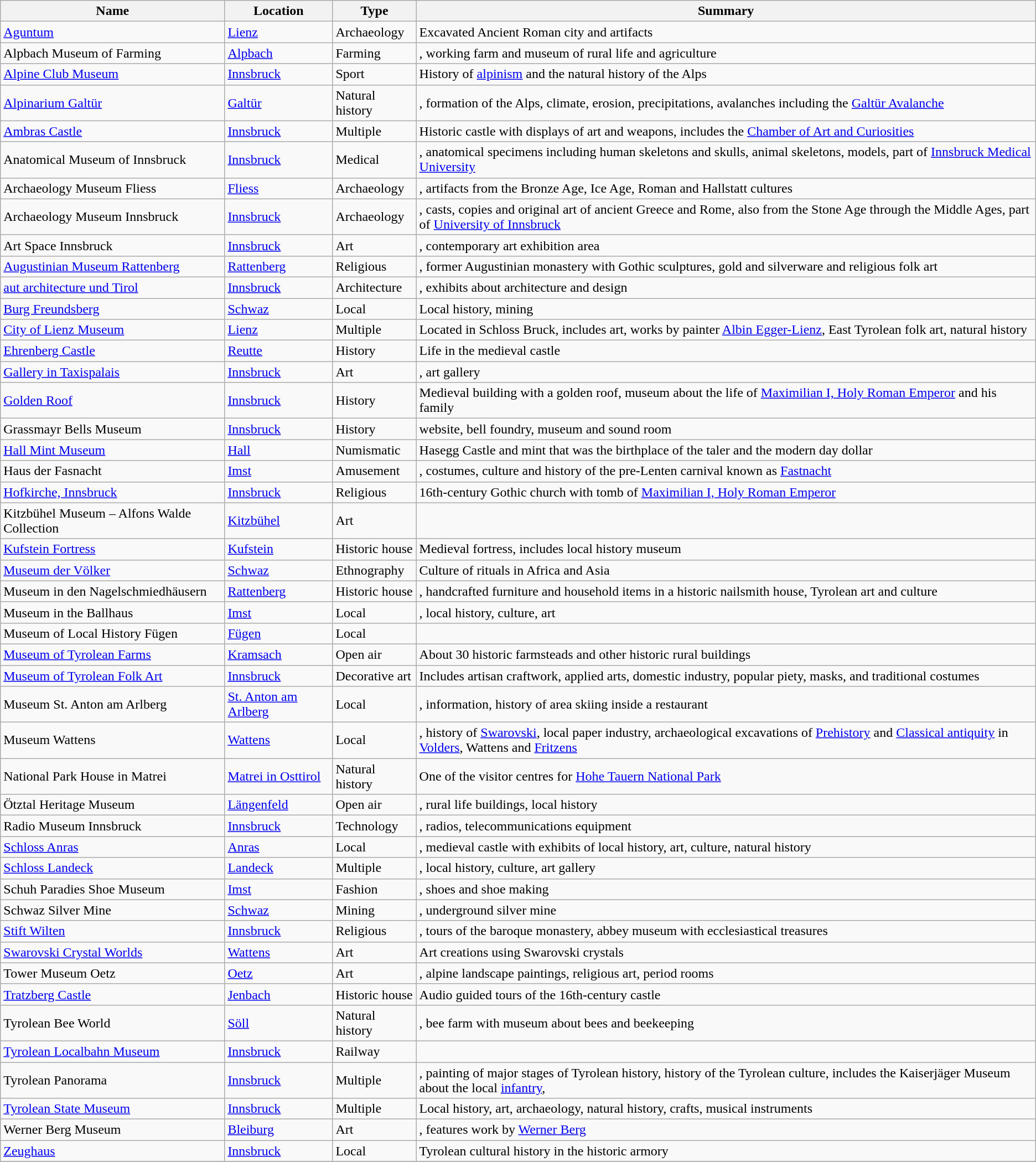<table class="wikitable sortable">
<tr>
<th>Name</th>
<th>Location</th>
<th>Type</th>
<th>Summary</th>
</tr>
<tr>
<td><a href='#'>Aguntum</a></td>
<td><a href='#'>Lienz</a></td>
<td>Archaeology</td>
<td>Excavated Ancient Roman city and artifacts</td>
</tr>
<tr>
<td>Alpbach Museum of Farming</td>
<td><a href='#'>Alpbach</a></td>
<td>Farming</td>
<td>, working farm and museum of rural life and agriculture</td>
</tr>
<tr>
<td><a href='#'>Alpine Club Museum</a></td>
<td><a href='#'>Innsbruck</a></td>
<td>Sport</td>
<td>History of <a href='#'>alpinism</a> and the natural history of the Alps</td>
</tr>
<tr>
<td><a href='#'>Alpinarium Galtür</a></td>
<td><a href='#'>Galtür</a></td>
<td>Natural history</td>
<td>, formation of the Alps, climate, erosion, precipitations, avalanches including the <a href='#'>Galtür Avalanche</a></td>
</tr>
<tr>
<td><a href='#'>Ambras Castle</a></td>
<td><a href='#'>Innsbruck</a></td>
<td>Multiple</td>
<td>Historic castle with displays of art and weapons, includes the <a href='#'>Chamber of Art and Curiosities</a></td>
</tr>
<tr>
<td>Anatomical Museum of Innsbruck</td>
<td><a href='#'>Innsbruck</a></td>
<td>Medical</td>
<td>, anatomical specimens including human skeletons and skulls, animal skeletons, models, part of <a href='#'>Innsbruck Medical University</a></td>
</tr>
<tr>
<td>Archaeology Museum Fliess</td>
<td><a href='#'>Fliess</a></td>
<td>Archaeology</td>
<td>, artifacts from the Bronze Age, Ice Age, Roman and Hallstatt cultures</td>
</tr>
<tr>
<td>Archaeology Museum Innsbruck</td>
<td><a href='#'>Innsbruck</a></td>
<td>Archaeology</td>
<td>, casts, copies and original art of ancient Greece and Rome, also from the Stone Age through the Middle Ages, part of <a href='#'>University of Innsbruck</a></td>
</tr>
<tr>
<td>Art Space Innsbruck</td>
<td><a href='#'>Innsbruck</a></td>
<td>Art</td>
<td>, contemporary art exhibition area</td>
</tr>
<tr>
<td><a href='#'>Augustinian Museum Rattenberg</a></td>
<td><a href='#'>Rattenberg</a></td>
<td>Religious</td>
<td>, former Augustinian monastery with Gothic sculptures, gold and silverware and religious folk art</td>
</tr>
<tr>
<td><a href='#'>aut architecture und Tirol</a></td>
<td><a href='#'>Innsbruck</a></td>
<td>Architecture</td>
<td>, exhibits about architecture and design</td>
</tr>
<tr>
<td><a href='#'>Burg Freundsberg</a></td>
<td><a href='#'>Schwaz</a></td>
<td>Local</td>
<td>Local history, mining</td>
</tr>
<tr>
<td><a href='#'>City of Lienz Museum</a></td>
<td><a href='#'>Lienz</a></td>
<td>Multiple</td>
<td>Located in Schloss Bruck, includes art, works by painter <a href='#'>Albin Egger-Lienz</a>, East Tyrolean folk art, natural history</td>
</tr>
<tr>
<td><a href='#'>Ehrenberg Castle</a></td>
<td><a href='#'>Reutte</a></td>
<td>History</td>
<td>Life in the medieval castle</td>
</tr>
<tr>
<td><a href='#'>Gallery in Taxispalais</a></td>
<td><a href='#'>Innsbruck</a></td>
<td>Art</td>
<td>, art gallery</td>
</tr>
<tr>
<td><a href='#'>Golden Roof</a></td>
<td><a href='#'>Innsbruck</a></td>
<td>History</td>
<td>Medieval building with a golden roof, museum about the life of <a href='#'>Maximilian I, Holy Roman Emperor</a> and his family</td>
</tr>
<tr>
<td>Grassmayr Bells Museum</td>
<td><a href='#'>Innsbruck</a></td>
<td>History</td>
<td>website, bell foundry, museum and sound room</td>
</tr>
<tr>
<td><a href='#'>Hall Mint Museum</a></td>
<td><a href='#'>Hall</a></td>
<td>Numismatic</td>
<td>Hasegg Castle and mint that was the birthplace of the taler and the modern day dollar</td>
</tr>
<tr>
<td>Haus der Fasnacht</td>
<td><a href='#'>Imst</a></td>
<td>Amusement</td>
<td>, costumes, culture and history of the pre-Lenten carnival known as <a href='#'>Fastnacht</a></td>
</tr>
<tr>
<td><a href='#'>Hofkirche, Innsbruck</a></td>
<td><a href='#'>Innsbruck</a></td>
<td>Religious</td>
<td>16th-century Gothic church with tomb of <a href='#'>Maximilian I, Holy Roman Emperor</a></td>
</tr>
<tr>
<td>Kitzbühel Museum – Alfons Walde Collection</td>
<td><a href='#'>Kitzbühel</a></td>
<td>Art</td>
<td></td>
</tr>
<tr>
<td><a href='#'>Kufstein Fortress</a></td>
<td><a href='#'>Kufstein</a></td>
<td>Historic house</td>
<td>Medieval fortress, includes local history museum</td>
</tr>
<tr>
<td><a href='#'>Museum der Völker</a></td>
<td><a href='#'>Schwaz</a></td>
<td>Ethnography</td>
<td>Culture of rituals in Africa and Asia</td>
</tr>
<tr>
<td>Museum in den Nagelschmiedhäusern</td>
<td><a href='#'>Rattenberg</a></td>
<td>Historic house</td>
<td>, handcrafted furniture and household items in a historic nailsmith house, Tyrolean art and culture</td>
</tr>
<tr>
<td>Museum in the Ballhaus</td>
<td><a href='#'>Imst</a></td>
<td>Local</td>
<td>, local history, culture, art</td>
</tr>
<tr>
<td>Museum of Local History Fügen</td>
<td><a href='#'>Fügen</a></td>
<td>Local</td>
<td></td>
</tr>
<tr>
<td><a href='#'>Museum of Tyrolean Farms</a></td>
<td><a href='#'>Kramsach</a></td>
<td>Open air</td>
<td>About 30 historic farmsteads and other historic rural buildings</td>
</tr>
<tr>
<td><a href='#'>Museum of Tyrolean Folk Art</a></td>
<td><a href='#'>Innsbruck</a></td>
<td>Decorative art</td>
<td>Includes artisan craftwork, applied arts, domestic industry, popular piety, masks, and traditional costumes</td>
</tr>
<tr>
<td>Museum St. Anton am Arlberg</td>
<td><a href='#'>St. Anton am Arlberg</a></td>
<td>Local</td>
<td>, information, history of area skiing inside a restaurant</td>
</tr>
<tr>
<td>Museum Wattens</td>
<td><a href='#'>Wattens</a></td>
<td>Local</td>
<td>, history of <a href='#'>Swarovski</a>, local paper industry, archaeological excavations of <a href='#'>Prehistory</a> and <a href='#'>Classical antiquity</a> in <a href='#'>Volders</a>, Wattens and <a href='#'>Fritzens</a></td>
</tr>
<tr>
<td>National Park House in Matrei</td>
<td><a href='#'>Matrei in Osttirol</a></td>
<td>Natural history</td>
<td>One of the visitor centres for <a href='#'>Hohe Tauern National Park</a></td>
</tr>
<tr>
<td>Ötztal Heritage Museum</td>
<td><a href='#'>Längenfeld</a></td>
<td>Open air</td>
<td>, rural life buildings, local history</td>
</tr>
<tr>
<td>Radio Museum Innsbruck</td>
<td><a href='#'>Innsbruck</a></td>
<td>Technology</td>
<td>, radios, telecommunications equipment</td>
</tr>
<tr>
<td><a href='#'>Schloss Anras</a></td>
<td><a href='#'>Anras</a></td>
<td>Local</td>
<td>, medieval castle with exhibits of local history, art, culture, natural history</td>
</tr>
<tr>
<td><a href='#'>Schloss Landeck</a></td>
<td><a href='#'>Landeck</a></td>
<td>Multiple</td>
<td>, local history, culture, art gallery</td>
</tr>
<tr>
<td>Schuh Paradies Shoe Museum</td>
<td><a href='#'>Imst</a></td>
<td>Fashion</td>
<td>, shoes and shoe making</td>
</tr>
<tr>
<td>Schwaz Silver Mine</td>
<td><a href='#'>Schwaz</a></td>
<td>Mining</td>
<td>, underground silver mine</td>
</tr>
<tr>
<td><a href='#'>Stift Wilten</a></td>
<td><a href='#'>Innsbruck</a></td>
<td>Religious</td>
<td>, tours of the baroque monastery, abbey museum with ecclesiastical treasures</td>
</tr>
<tr>
<td><a href='#'>Swarovski Crystal Worlds</a></td>
<td><a href='#'>Wattens</a></td>
<td>Art</td>
<td>Art creations using Swarovski crystals</td>
</tr>
<tr>
<td>Tower Museum Oetz</td>
<td><a href='#'>Oetz</a></td>
<td>Art</td>
<td>, alpine landscape paintings, religious art, period rooms</td>
</tr>
<tr>
<td><a href='#'>Tratzberg Castle</a></td>
<td><a href='#'>Jenbach</a></td>
<td>Historic house</td>
<td>Audio guided tours of the 16th-century castle</td>
</tr>
<tr>
<td>Tyrolean Bee World</td>
<td><a href='#'>Söll</a></td>
<td>Natural history</td>
<td>, bee farm with museum about bees and beekeeping</td>
</tr>
<tr>
<td><a href='#'>Tyrolean Localbahn Museum</a></td>
<td><a href='#'>Innsbruck</a></td>
<td>Railway</td>
<td></td>
</tr>
<tr>
<td>Tyrolean Panorama</td>
<td><a href='#'>Innsbruck</a></td>
<td>Multiple</td>
<td>, painting of major stages of Tyrolean history, history of the Tyrolean culture, includes the Kaiserjäger Museum about the local <a href='#'>infantry</a>, </td>
</tr>
<tr>
<td><a href='#'>Tyrolean State Museum</a></td>
<td><a href='#'>Innsbruck</a></td>
<td>Multiple</td>
<td>Local history, art, archaeology, natural history, crafts, musical instruments</td>
</tr>
<tr>
<td>Werner Berg Museum</td>
<td><a href='#'>Bleiburg</a></td>
<td>Art</td>
<td>, features work by <a href='#'>Werner Berg</a></td>
</tr>
<tr>
<td><a href='#'>Zeughaus</a></td>
<td><a href='#'>Innsbruck</a></td>
<td>Local</td>
<td>Tyrolean cultural history in the historic armory</td>
</tr>
<tr>
</tr>
</table>
